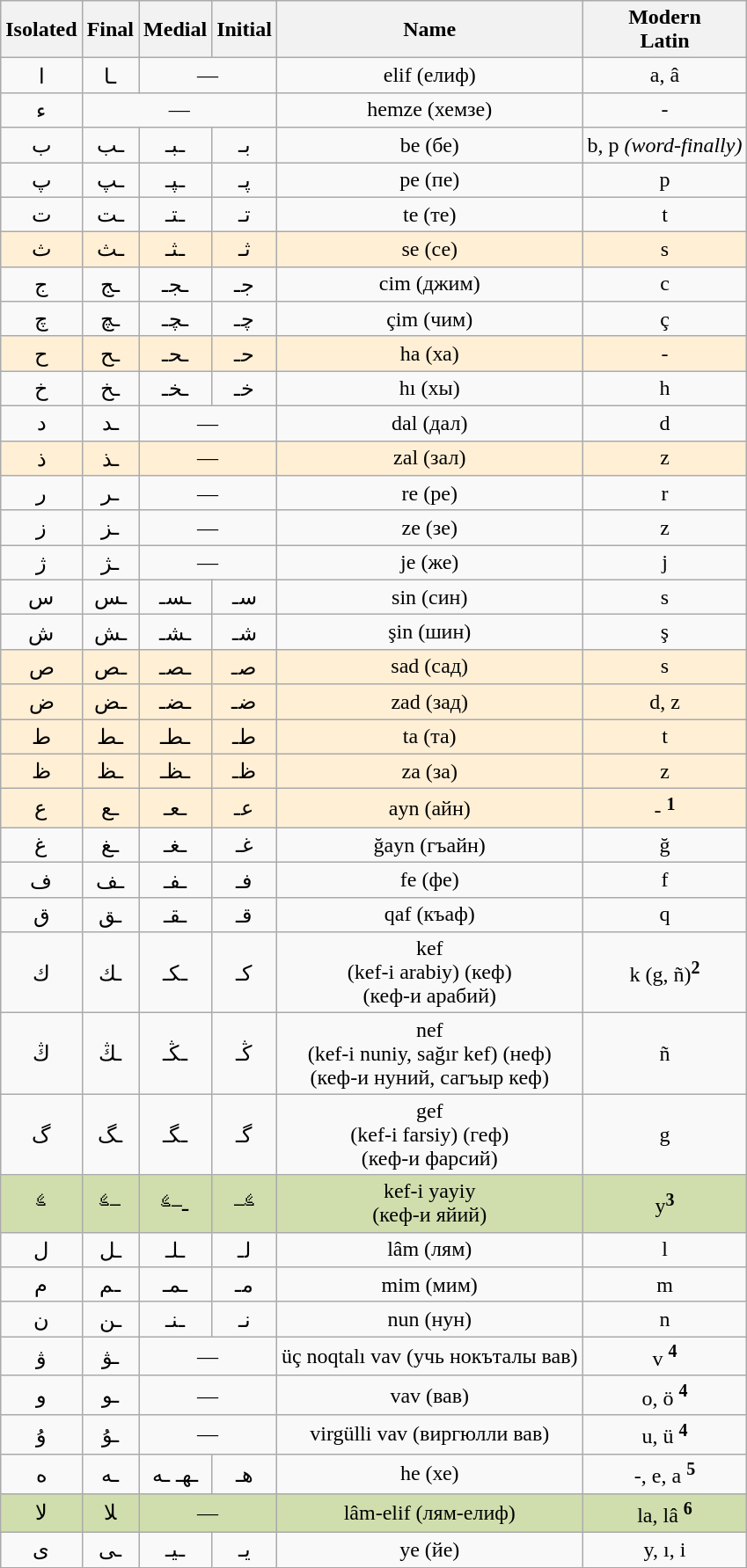<table class="wikitable">
<tr>
<th>Isolated</th>
<th>Final</th>
<th>Medial</th>
<th>Initial</th>
<th>Name</th>
<th>Modern<br>Latin</th>
</tr>
<tr style="text-align:center;">
<td><span>ا</span></td>
<td><span>ـا</span></td>
<td colspan="2">—</td>
<td>elif (елиф)</td>
<td>a, â</td>
</tr>
<tr style="text-align:center;">
<td><span>ﺀ</span></td>
<td colspan="3">—</td>
<td>hemze (хемзе)</td>
<td>-</td>
</tr>
<tr style="text-align:center;">
<td><span>ب</span></td>
<td><span>ـب</span></td>
<td><span>ـبـ</span></td>
<td><span>بـ</span></td>
<td>be (бе)</td>
<td>b, p <em>(word-finally)</em></td>
</tr>
<tr style="text-align:center;">
<td><span>پ</span></td>
<td><span>ـپ</span></td>
<td><span>ـپـ</span></td>
<td><span>پـ</span></td>
<td>pe (пе)</td>
<td>p</td>
</tr>
<tr style="text-align:center;">
<td><span>ت</span></td>
<td><span>ـت</span></td>
<td><span>ـتـ</span></td>
<td><span>تـ</span></td>
<td>te (те)</td>
<td>t</td>
</tr>
<tr style="text-align:center;" bgcolor="#FFEFD5">
<td><span>ث</span></td>
<td><span>ـث</span></td>
<td><span>ـثـ</span></td>
<td><span>ثـ</span></td>
<td>se (се)</td>
<td>s</td>
</tr>
<tr style="text-align:center;">
<td><span>ج</span></td>
<td><span>ـج</span></td>
<td><span>ـجـ</span></td>
<td><span>جـ</span></td>
<td>cim (джим)</td>
<td>c</td>
</tr>
<tr style="text-align:center;">
<td><span>چ</span></td>
<td><span>ـچ</span></td>
<td><span>ـچـ</span></td>
<td><span>چـ</span></td>
<td>çim (чим)</td>
<td>ç</td>
</tr>
<tr style="text-align:center;" bgcolor="#FFEFD5">
<td><span>ﺡ</span></td>
<td><span>ـح</span></td>
<td><span>ـحـ</span></td>
<td><span>حـ</span></td>
<td>ha (ха)</td>
<td>-</td>
</tr>
<tr style="text-align:center;">
<td><span>ﺥ</span></td>
<td><span>ـخ</span></td>
<td><span>ـخـ</span></td>
<td><span>خـ</span></td>
<td>hı (хы)</td>
<td>h</td>
</tr>
<tr style="text-align:center;">
<td><span>د</span></td>
<td><span>ـد</span></td>
<td colspan="2">—</td>
<td>dal (дал)</td>
<td>d</td>
</tr>
<tr style="text-align:center;" bgcolor="#FFEFD5">
<td><span>ذ</span></td>
<td><span>ـذ</span></td>
<td colspan="2">—</td>
<td>zal (зал)</td>
<td>z</td>
</tr>
<tr style="text-align:center;">
<td><span>ر</span></td>
<td><span>ـر</span></td>
<td colspan="2">—</td>
<td>re (ре)</td>
<td>r</td>
</tr>
<tr style="text-align:center;">
<td><span>ز</span></td>
<td><span>ـز</span></td>
<td colspan="2">—</td>
<td>ze (зе)</td>
<td>z</td>
</tr>
<tr style="text-align:center;">
<td><span>ژ</span></td>
<td><span>ـژ</span></td>
<td colspan="2">—</td>
<td>je (же)</td>
<td>j</td>
</tr>
<tr style="text-align:center;">
<td><span>س</span></td>
<td><span>ـس</span></td>
<td><span>ـسـ</span></td>
<td><span>سـ</span></td>
<td>sin (син)</td>
<td>s</td>
</tr>
<tr style="text-align:center;">
<td><span>ش</span></td>
<td><span>ـش</span></td>
<td><span>ـشـ</span></td>
<td><span>شـ</span></td>
<td>şin (шин)</td>
<td>ş</td>
</tr>
<tr style="text-align:center;" bgcolor="#FFEFD5">
<td><span>ص</span></td>
<td><span>ـص</span></td>
<td><span>ـصـ</span></td>
<td><span>صـ</span></td>
<td>sad (сад)</td>
<td>s</td>
</tr>
<tr style="text-align:center;" bgcolor="#FFEFD5">
<td><span>ض</span></td>
<td><span>ـض</span></td>
<td><span>ـضـ</span></td>
<td><span>ضـ</span></td>
<td>zad (зад)</td>
<td>d, z</td>
</tr>
<tr style="text-align:center;" bgcolor="#FFEFD5">
<td><span>ط</span></td>
<td><span>ـط</span></td>
<td><span>ـطـ</span></td>
<td><span>طـ</span></td>
<td>ta (та)</td>
<td>t</td>
</tr>
<tr style="text-align:center;" bgcolor="#FFEFD5">
<td><span>ظ</span></td>
<td><span>ـظ</span></td>
<td><span>ـظـ</span></td>
<td><span>ظـ</span></td>
<td>za (за)</td>
<td>z</td>
</tr>
<tr style="text-align:center;" bgcolor="#FFEFD5">
<td><span>ع</span></td>
<td><span>ـع</span></td>
<td><span>ـعـ</span></td>
<td><span>عـ</span></td>
<td>ayn (айн)</td>
<td>- <strong><sup>1</sup></strong></td>
</tr>
<tr style="text-align:center;">
<td><span>غ</span></td>
<td><span>ـغ</span></td>
<td><span>ـغـ</span></td>
<td><span>غـ</span></td>
<td>ğayn (гъайн)</td>
<td>ğ</td>
</tr>
<tr style="text-align:center;">
<td><span>ف</span></td>
<td><span>ـف</span></td>
<td><span>ـفـ</span></td>
<td><span>فـ</span></td>
<td>fe (фе)</td>
<td>f</td>
</tr>
<tr style="text-align:center;">
<td><span>ق</span></td>
<td><span>ـق</span></td>
<td><span>ـقـ</span></td>
<td><span>قـ</span></td>
<td>qaf (къаф)</td>
<td>q</td>
</tr>
<tr style="text-align:center;">
<td><span>ك</span></td>
<td><span>ـك</span></td>
<td><span>ـكـ</span></td>
<td><span>كـ</span></td>
<td>kef<br>(kef-i arabiy) (кеф)<br>(кеф-и арабий)</td>
<td>k (g, ñ)<strong><sup>2</sup></strong></td>
</tr>
<tr style="text-align:center;">
<td><span>ڭ</span></td>
<td><span>ـڭ</span></td>
<td><span>ـڭـ</span></td>
<td><span>ڭـ</span></td>
<td>nef<br>(kef-i nuniy, sağır kef) (неф)<br>(кеф-и нуний, сагъыр кеф)</td>
<td>ñ</td>
</tr>
<tr style="text-align:center;">
<td><span>گ</span></td>
<td><span>ـگ</span></td>
<td><span>ـگـ</span></td>
<td><span>گـ</span></td>
<td>gef<br>(kef-i farsiy) (геф)<br>(кеф-и фарсий)</td>
<td>g</td>
</tr>
<tr style="text-align:center;" bgcolor="#d0dead">
<td><span>ࢰ‎</span></td>
<td><span>ـࢰ‎</span></td>
<td><span>ـࢰ‎ـ</span></td>
<td><span>ࢰـ</span></td>
<td>kef-i yayiy<br>(кеф-и яйий)</td>
<td>y<strong><sup>3</sup></strong></td>
</tr>
<tr style="text-align:center;">
<td><span>ل</span></td>
<td><span>ـل</span></td>
<td><span>ـلـ</span></td>
<td><span>لـ</span></td>
<td>lâm (лям)</td>
<td>l</td>
</tr>
<tr style="text-align:center;">
<td><span>م</span></td>
<td><span>ـم</span></td>
<td><span>ـمـ</span></td>
<td><span>مـ</span></td>
<td>mim (мим)</td>
<td>m</td>
</tr>
<tr style="text-align:center;">
<td><span>ن</span></td>
<td><span>ـن</span></td>
<td><span>ـنـ</span></td>
<td><span>نـ</span></td>
<td>nun (нун)</td>
<td>n</td>
</tr>
<tr style="text-align:center;">
<td><span>ۋ</span></td>
<td><span>ـۋ</span></td>
<td colspan="2">—</td>
<td>üç noqtalı vav (учь нокъталы вав)</td>
<td>v <strong><sup>4</sup></strong></td>
</tr>
<tr style="text-align:center;">
<td><span>و</span></td>
<td><span>ـو</span></td>
<td colspan="2">—</td>
<td>vav (вав)</td>
<td>o, ö <strong><sup>4</sup></strong></td>
</tr>
<tr style="text-align:center;">
<td><span>ۇ</span></td>
<td><span>ـۇ</span></td>
<td colspan="2">—</td>
<td>virgülli vav (виргюлли вав)</td>
<td>u, ü <strong><sup>4</sup></strong></td>
</tr>
<tr style="text-align:center;">
<td><span>ﻩ</span></td>
<td><span>ـه</span></td>
<td><span>ـهـ ـه‌</span></td>
<td><span>هـ</span></td>
<td>he (хе)</td>
<td>-, e, a <strong><sup>5</sup></strong></td>
</tr>
<tr style="text-align:center;" bgcolor="#d0dead">
<td><span>ﻻ</span></td>
<td><span>ﻼ</span></td>
<td colspan="2">—</td>
<td>lâm-elif (лям-елиф)</td>
<td>la, lâ <strong><sup>6</sup></strong></td>
</tr>
<tr style="text-align:center;">
<td><span>ی</span></td>
<td><span>ـی</span></td>
<td><span>ـیـ</span></td>
<td><span>یـ</span></td>
<td>ye (йе)</td>
<td>y, ı, i</td>
</tr>
</table>
